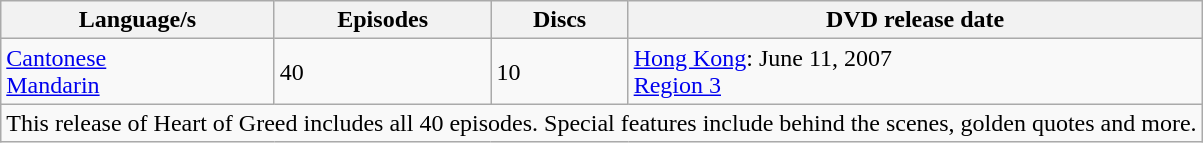<table class="wikitable">
<tr>
<th>Language/s</th>
<th>Episodes</th>
<th>Discs</th>
<th>DVD release date</th>
</tr>
<tr>
<td><a href='#'>Cantonese</a><br><a href='#'>Mandarin</a></td>
<td>40</td>
<td>10</td>
<td><a href='#'>Hong Kong</a>: June 11, 2007<br><a href='#'>Region 3</a></td>
</tr>
<tr>
<td colspan="4">This release of Heart of Greed includes all 40 episodes. Special features include behind the scenes, golden quotes and more.</td>
</tr>
</table>
